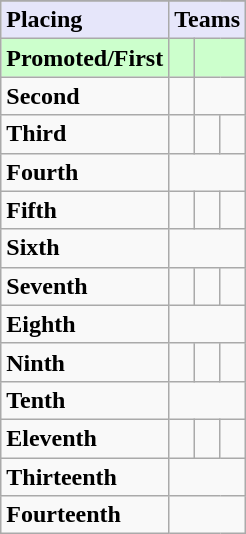<table class=wikitable>
<tr>
</tr>
<tr style="background: #E6E6FA;">
<td><strong>Placing</strong></td>
<td colspan=3 style="text-align:center"><strong>Teams</strong></td>
</tr>
<tr style="background: #ccffcc;">
<td><strong>Promoted/First</strong></td>
<td><strong></strong></td>
<td colspan=2><strong></strong></td>
</tr>
<tr>
<td><strong>Second</strong></td>
<td></td>
<td colspan=2></td>
</tr>
<tr>
<td><strong>Third</strong></td>
<td></td>
<td></td>
<td></td>
</tr>
<tr>
<td><strong>Fourth</strong></td>
<td colspan=3></td>
</tr>
<tr>
<td><strong>Fifth</strong></td>
<td></td>
<td></td>
<td></td>
</tr>
<tr>
<td><strong>Sixth</strong></td>
<td colspan=3></td>
</tr>
<tr>
<td><strong>Seventh</strong></td>
<td></td>
<td></td>
<td></td>
</tr>
<tr>
<td><strong>Eighth</strong></td>
<td colspan=3></td>
</tr>
<tr>
<td><strong>Ninth</strong></td>
<td></td>
<td></td>
<td></td>
</tr>
<tr>
<td><strong>Tenth</strong></td>
<td colspan=3></td>
</tr>
<tr>
<td><strong>Eleventh</strong></td>
<td></td>
<td></td>
<td></td>
</tr>
<tr>
<td><strong>Thirteenth</strong></td>
<td colspan=3></td>
</tr>
<tr>
<td><strong>Fourteenth</strong></td>
<td colspan=3></td>
</tr>
</table>
